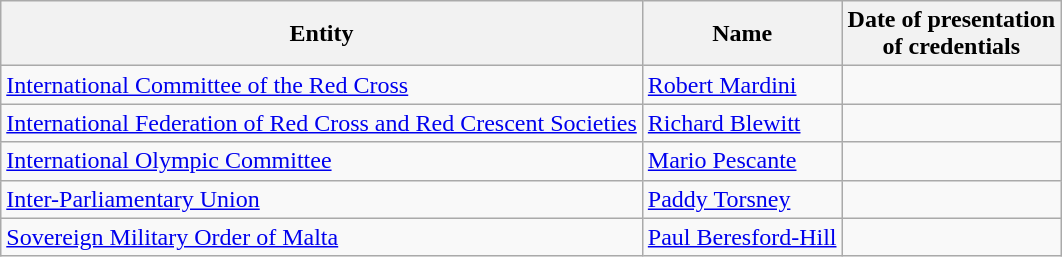<table class="wikitable sortable">
<tr Observers>
<th>Entity</th>
<th>Name</th>
<th>Date of presentation <br>of credentials</th>
</tr>
<tr>
<td><a href='#'>International Committee of the Red Cross</a></td>
<td><a href='#'>Robert Mardini</a></td>
<td></td>
</tr>
<tr>
<td><a href='#'>International Federation of Red Cross and Red Crescent Societies</a></td>
<td><a href='#'>Richard Blewitt</a></td>
<td></td>
</tr>
<tr>
<td><a href='#'>International Olympic Committee</a></td>
<td><a href='#'>Mario Pescante</a></td>
<td></td>
</tr>
<tr>
<td><a href='#'>Inter-Parliamentary Union</a></td>
<td><a href='#'>Paddy Torsney</a></td>
<td></td>
</tr>
<tr>
<td><a href='#'>Sovereign Military Order of Malta</a></td>
<td><a href='#'>Paul Beresford-Hill</a></td>
<td></td>
</tr>
</table>
